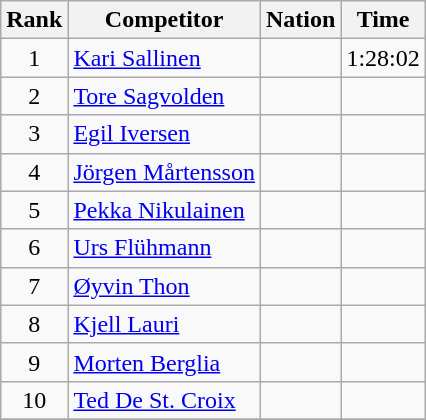<table class="wikitable sortable" style="text-align:left">
<tr>
<th data-sort-type="number">Rank</th>
<th class="unsortable">Competitor</th>
<th>Nation</th>
<th>Time</th>
</tr>
<tr>
<td style="text-align:center">1</td>
<td><a href='#'>Kari Sallinen</a></td>
<td></td>
<td style="text-align:right">1:28:02</td>
</tr>
<tr>
<td style="text-align:center">2</td>
<td><a href='#'>Tore Sagvolden</a></td>
<td></td>
<td style="text-align:right"></td>
</tr>
<tr>
<td style="text-align:center">3</td>
<td><a href='#'>Egil Iversen</a></td>
<td></td>
<td style="text-align:right"></td>
</tr>
<tr>
<td style="text-align:center">4</td>
<td><a href='#'>Jörgen Mårtensson</a></td>
<td></td>
<td style="text-align:right"></td>
</tr>
<tr>
<td style="text-align:center">5</td>
<td><a href='#'>Pekka Nikulainen</a></td>
<td></td>
<td style="text-align:right"></td>
</tr>
<tr>
<td style="text-align:center">6</td>
<td><a href='#'>Urs Flühmann</a></td>
<td></td>
<td style="text-align:right"></td>
</tr>
<tr>
<td style="text-align:center">7</td>
<td><a href='#'>Øyvin Thon</a></td>
<td></td>
<td style="text-align:right"></td>
</tr>
<tr>
<td style="text-align:center">8</td>
<td><a href='#'>Kjell Lauri</a></td>
<td></td>
<td style="text-align:right"></td>
</tr>
<tr>
<td style="text-align:center">9</td>
<td><a href='#'>Morten Berglia</a></td>
<td></td>
<td style="text-align:right"></td>
</tr>
<tr>
<td style="text-align:center">10</td>
<td><a href='#'>Ted De St. Croix</a></td>
<td></td>
<td style="text-align:right"></td>
</tr>
<tr>
</tr>
</table>
